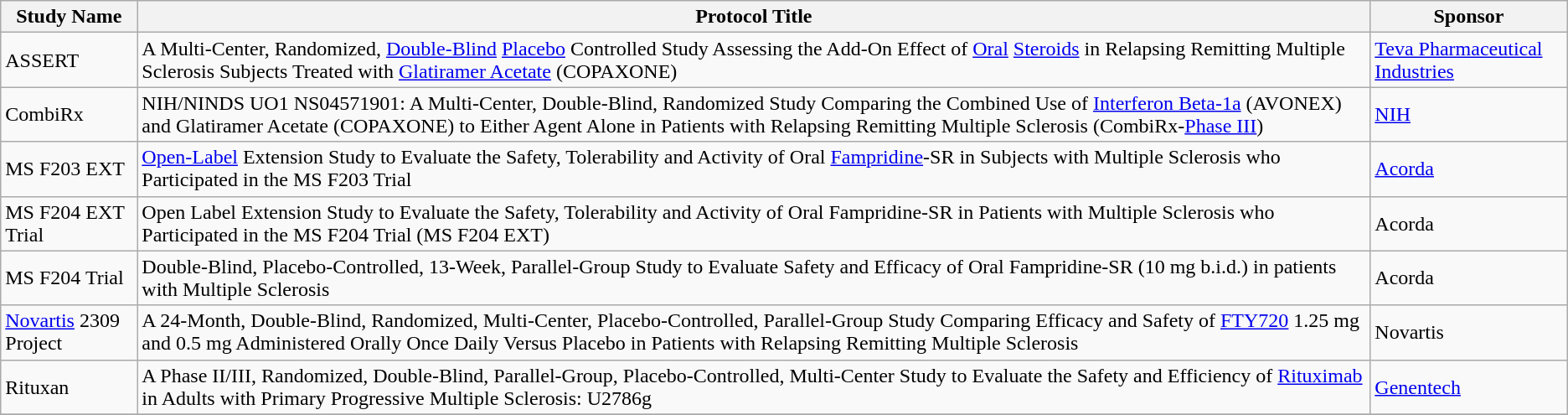<table class="wikitable">
<tr>
<th>Study Name</th>
<th>Protocol Title</th>
<th>Sponsor</th>
</tr>
<tr>
<td>ASSERT</td>
<td>A Multi-Center, Randomized, <a href='#'>Double-Blind</a> <a href='#'>Placebo</a> Controlled Study Assessing the Add-On Effect of <a href='#'>Oral</a> <a href='#'>Steroids</a> in Relapsing Remitting Multiple Sclerosis Subjects Treated with <a href='#'>Glatiramer Acetate</a> (COPAXONE)</td>
<td><a href='#'>Teva Pharmaceutical Industries</a></td>
</tr>
<tr>
<td>CombiRx</td>
<td>NIH/NINDS UO1 NS04571901: A Multi-Center, Double-Blind, Randomized Study Comparing the Combined Use of <a href='#'>Interferon Beta-1a</a> (AVONEX) and Glatiramer Acetate (COPAXONE) to Either Agent Alone in Patients with Relapsing Remitting Multiple Sclerosis (CombiRx-<a href='#'>Phase III</a>)</td>
<td><a href='#'>NIH</a></td>
</tr>
<tr>
<td>MS F203 EXT</td>
<td><a href='#'>Open-Label</a> Extension Study to Evaluate the Safety, Tolerability and Activity of Oral <a href='#'>Fampridine</a>-SR in Subjects with Multiple Sclerosis who Participated in the MS F203 Trial</td>
<td><a href='#'>Acorda</a></td>
</tr>
<tr>
<td>MS F204 EXT Trial</td>
<td>Open Label Extension Study to Evaluate the Safety, Tolerability and Activity of Oral Fampridine-SR in Patients with Multiple Sclerosis who Participated in the MS F204 Trial (MS F204 EXT)</td>
<td>Acorda</td>
</tr>
<tr>
<td>MS F204 Trial</td>
<td>Double-Blind, Placebo-Controlled, 13-Week, Parallel-Group Study to Evaluate Safety and Efficacy of Oral Fampridine-SR (10 mg b.i.d.) in patients with Multiple Sclerosis</td>
<td>Acorda</td>
</tr>
<tr>
<td><a href='#'>Novartis</a> 2309 Project</td>
<td>A 24-Month, Double-Blind, Randomized, Multi-Center, Placebo-Controlled, Parallel-Group Study Comparing Efficacy and Safety of <a href='#'>FTY720</a> 1.25 mg and 0.5 mg Administered Orally Once Daily Versus Placebo in Patients with Relapsing Remitting Multiple Sclerosis</td>
<td>Novartis</td>
</tr>
<tr>
<td>Rituxan</td>
<td>A Phase II/III, Randomized, Double-Blind, Parallel-Group, Placebo-Controlled, Multi-Center Study to Evaluate the Safety and Efficiency of <a href='#'>Rituximab</a> in Adults with Primary Progressive Multiple Sclerosis: U2786g</td>
<td><a href='#'>Genentech</a></td>
</tr>
<tr>
</tr>
</table>
